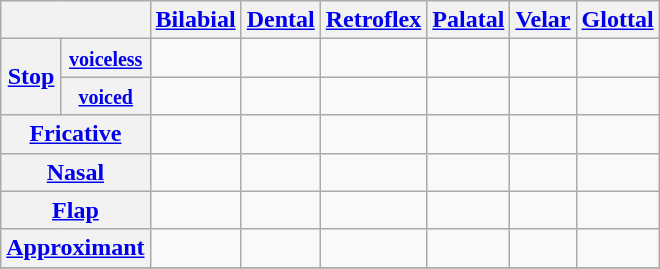<table class="wikitable" style="text-align: center;">
<tr>
<th colspan="2"> </th>
<th><a href='#'>Bilabial</a></th>
<th><a href='#'>Dental</a></th>
<th><a href='#'>Retroflex</a></th>
<th><a href='#'>Palatal</a></th>
<th><a href='#'>Velar</a></th>
<th><a href='#'>Glottal</a></th>
</tr>
<tr>
<th rowspan="2"><a href='#'>Stop</a></th>
<th><small><a href='#'>voiceless</a></small></th>
<td></td>
<td></td>
<td></td>
<td></td>
<td></td>
<td></td>
</tr>
<tr>
<th><small><a href='#'>voiced</a></small></th>
<td></td>
<td></td>
<td></td>
<td></td>
<td></td>
<td></td>
</tr>
<tr>
<th colspan="2"><a href='#'>Fricative</a></th>
<td> </td>
<td> </td>
<td> </td>
<td> </td>
<td> </td>
<td></td>
</tr>
<tr>
<th colspan="2"><a href='#'>Nasal</a></th>
<td></td>
<td></td>
<td></td>
<td></td>
<td></td>
<td> </td>
</tr>
<tr>
<th colspan="2"><a href='#'>Flap</a></th>
<td> </td>
<td></td>
<td></td>
<td> </td>
<td> </td>
<td> </td>
</tr>
<tr>
<th colspan="2"><a href='#'>Approximant</a></th>
<td> </td>
<td></td>
<td></td>
<td></td>
<td> </td>
<td> </td>
</tr>
<tr>
</tr>
</table>
